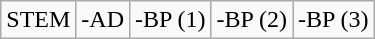<table class="wikitable">
<tr>
<td>STEM</td>
<td>-AD</td>
<td>-BP (1)</td>
<td>-BP (2)</td>
<td>-BP (3)</td>
</tr>
</table>
